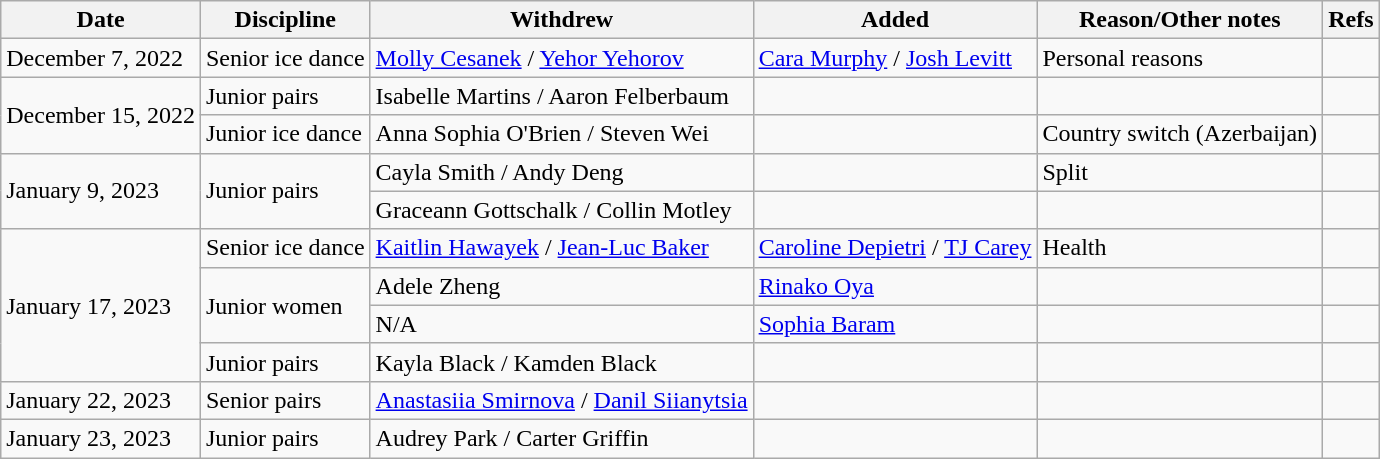<table class="wikitable sortable">
<tr>
<th>Date</th>
<th>Discipline</th>
<th>Withdrew</th>
<th>Added</th>
<th>Reason/Other notes</th>
<th>Refs</th>
</tr>
<tr>
<td>December 7, 2022</td>
<td>Senior ice dance</td>
<td><a href='#'>Molly Cesanek</a> / <a href='#'>Yehor Yehorov</a></td>
<td><a href='#'>Cara Murphy</a> / <a href='#'>Josh Levitt</a></td>
<td>Personal reasons</td>
<td></td>
</tr>
<tr>
<td rowspan=2>December 15, 2022</td>
<td>Junior pairs</td>
<td>Isabelle Martins / Aaron Felberbaum</td>
<td></td>
<td></td>
<td></td>
</tr>
<tr>
<td>Junior ice dance</td>
<td>Anna Sophia O'Brien / Steven Wei</td>
<td></td>
<td>Country switch (Azerbaijan)</td>
<td></td>
</tr>
<tr>
<td rowspan=2>January 9, 2023</td>
<td rowspan=2>Junior pairs</td>
<td>Cayla Smith / Andy Deng</td>
<td></td>
<td>Split</td>
<td></td>
</tr>
<tr>
<td>Graceann Gottschalk / Collin Motley</td>
<td></td>
<td></td>
<td></td>
</tr>
<tr>
<td rowspan=4>January 17, 2023</td>
<td>Senior ice dance</td>
<td><a href='#'>Kaitlin Hawayek</a> / <a href='#'>Jean-Luc Baker</a></td>
<td><a href='#'>Caroline Depietri</a> / <a href='#'>TJ Carey</a></td>
<td>Health</td>
<td></td>
</tr>
<tr>
<td rowspan=2>Junior women</td>
<td>Adele Zheng</td>
<td><a href='#'>Rinako Oya</a></td>
<td></td>
<td></td>
</tr>
<tr>
<td>N/A</td>
<td><a href='#'>Sophia Baram</a></td>
<td></td>
<td></td>
</tr>
<tr>
<td>Junior pairs</td>
<td>Kayla Black / Kamden Black</td>
<td></td>
<td></td>
<td></td>
</tr>
<tr>
<td>January 22, 2023</td>
<td>Senior pairs</td>
<td><a href='#'>Anastasiia Smirnova</a> / <a href='#'>Danil Siianytsia</a></td>
<td></td>
<td></td>
<td></td>
</tr>
<tr>
<td>January 23, 2023</td>
<td>Junior pairs</td>
<td>Audrey Park / Carter Griffin</td>
<td></td>
<td></td>
<td></td>
</tr>
</table>
